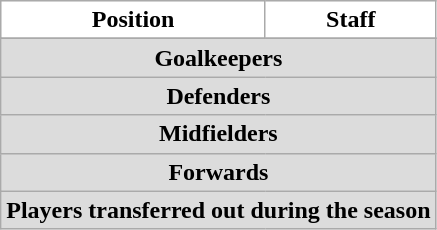<table class="wikitable">
<tr>
<th style="background:white; color:black;" scope="col">Position</th>
<th style="background:white; color:black;" scope="col">Staff</th>
</tr>
<tr>
</tr>
<tr>
<th colspan="14" style="background:#dcdcdc; text-align:center">Goalkeepers<br>

</th>
</tr>
<tr>
<th colspan="14" style="background:#dcdcdc; text-align:center">Defenders<br>






</th>
</tr>
<tr>
<th colspan="14" style="background:#dcdcdc; text-align:center">Midfielders<br>










</th>
</tr>
<tr>
<th colspan="14" style="background:#dcdcdc; text-align:center">Forwards<br>



</th>
</tr>
<tr>
<th colspan="14" style="background:#dcdcdc; text-align:center">Players transferred out during the season<br>







</th>
</tr>
</table>
